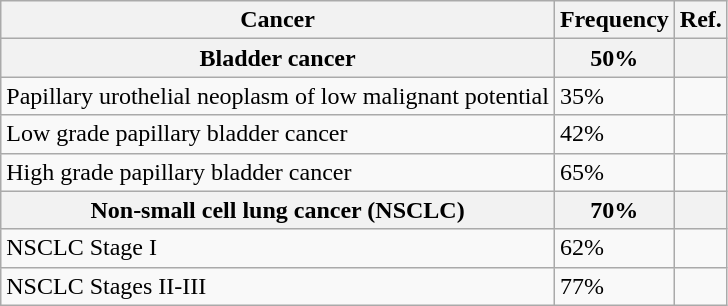<table class="wikitable sortable">
<tr>
<th>Cancer</th>
<th>Frequency</th>
<th>Ref.</th>
</tr>
<tr>
<th>Bladder cancer</th>
<th>50%</th>
<th></th>
</tr>
<tr>
<td>Papillary urothelial neoplasm of low malignant potential</td>
<td>35%</td>
<td></td>
</tr>
<tr>
<td>Low grade papillary bladder cancer</td>
<td>42%</td>
<td></td>
</tr>
<tr>
<td>High grade papillary bladder cancer</td>
<td>65%</td>
<td></td>
</tr>
<tr>
<th>Non-small cell lung cancer (NSCLC)</th>
<th>70%</th>
<th></th>
</tr>
<tr>
<td>NSCLC Stage I</td>
<td>62%</td>
<td></td>
</tr>
<tr>
<td>NSCLC Stages II-III</td>
<td>77%</td>
<td></td>
</tr>
</table>
